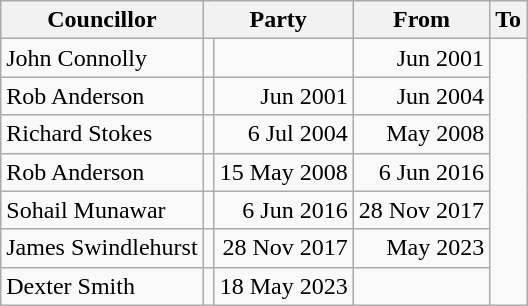<table class=wikitable>
<tr>
<th>Councillor</th>
<th colspan=2>Party</th>
<th>From</th>
<th>To</th>
</tr>
<tr>
<td>John Connolly</td>
<td></td>
<td align=right></td>
<td align=right>Jun 2001</td>
</tr>
<tr>
<td>Rob Anderson</td>
<td></td>
<td align=right>Jun 2001</td>
<td align=right>Jun 2004</td>
</tr>
<tr>
<td>Richard Stokes</td>
<td></td>
<td align=right>6 Jul 2004</td>
<td align=right>May 2008</td>
</tr>
<tr>
<td>Rob Anderson</td>
<td></td>
<td align=right>15 May 2008</td>
<td align=right>6 Jun 2016</td>
</tr>
<tr>
<td>Sohail Munawar</td>
<td></td>
<td align=right>6 Jun 2016</td>
<td align=right>28 Nov 2017</td>
</tr>
<tr>
<td>James Swindlehurst</td>
<td></td>
<td align=right>28 Nov 2017</td>
<td align=right>May 2023</td>
</tr>
<tr>
<td>Dexter Smith</td>
<td></td>
<td align=right>18 May 2023</td>
<td align=right></td>
</tr>
</table>
